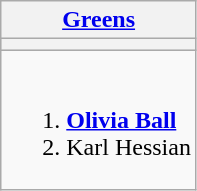<table class=wikitable>
<tr>
<th><a href='#'>Greens</a></th>
</tr>
<tr style=background:#ccc>
<th></th>
</tr>
<tr>
<td valign=top><br><ol><li><strong><a href='#'>Olivia Ball</a></strong></li><li>Karl Hessian</li></ol></td>
</tr>
</table>
